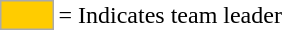<table>
<tr>
<td style="background:#fc0; border:1px solid #aaa; width:2em;"></td>
<td>= Indicates team leader</td>
</tr>
</table>
